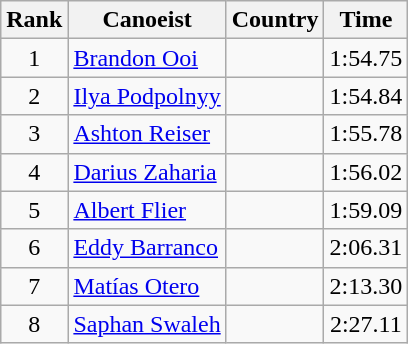<table class="wikitable" style="text-align:center">
<tr>
<th>Rank</th>
<th>Canoeist</th>
<th>Country</th>
<th>Time</th>
</tr>
<tr>
<td>1</td>
<td align="left"><a href='#'>Brandon Ooi</a></td>
<td align="left"></td>
<td>1:54.75</td>
</tr>
<tr>
<td>2</td>
<td align="left"><a href='#'>Ilya Podpolnyy</a></td>
<td align="left"></td>
<td>1:54.84</td>
</tr>
<tr>
<td>3</td>
<td align="left"><a href='#'>Ashton Reiser</a></td>
<td align="left"></td>
<td>1:55.78</td>
</tr>
<tr>
<td>4</td>
<td align="left"><a href='#'>Darius Zaharia</a></td>
<td align="left"></td>
<td>1:56.02</td>
</tr>
<tr>
<td>5</td>
<td align="left"><a href='#'>Albert Flier</a></td>
<td align="left"></td>
<td>1:59.09</td>
</tr>
<tr>
<td>6</td>
<td align="left"><a href='#'>Eddy Barranco</a></td>
<td align="left"></td>
<td>2:06.31</td>
</tr>
<tr>
<td>7</td>
<td align="left"><a href='#'>Matías Otero</a></td>
<td align="left"></td>
<td>2:13.30</td>
</tr>
<tr>
<td>8</td>
<td align="left"><a href='#'>Saphan Swaleh</a></td>
<td align="left"></td>
<td>2:27.11</td>
</tr>
</table>
